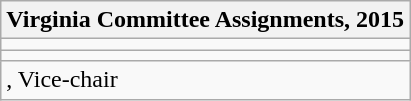<table class="wikitable collapsible collapsed">
<tr>
<th><strong>Virginia Committee Assignments, 2015</strong></th>
</tr>
<tr>
<td></td>
</tr>
<tr>
<td></td>
</tr>
<tr>
<td>, Vice-chair</td>
</tr>
</table>
